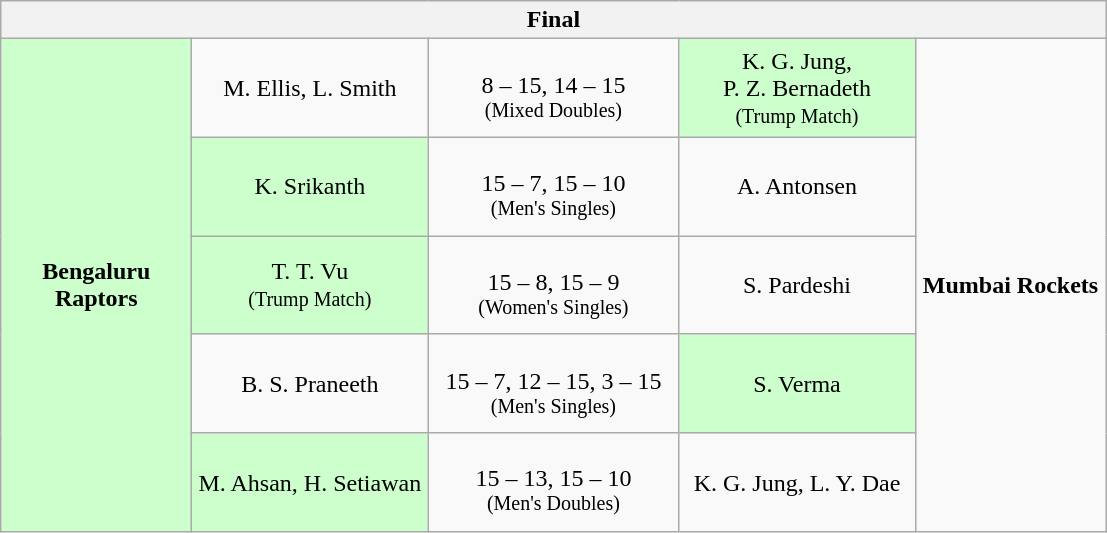<table class="wikitable" style="text-align: center;">
<tr>
<th colspan="5">Final</th>
</tr>
<tr>
<td rowspan="5"  style="background:#cfc;width: 120px"><strong>Bengaluru Raptors</strong><br></td>
<td style="width: 150px">M. Ellis, L. Smith</td>
<td style="width: 160px"><br>8 – 15, 14 – 15<br><sup>(Mixed Doubles)</sup></td>
<td style="width: 150px;background:#cfc;">K. G. Jung,<br>P. Z. Bernadeth<br>
<small>(Trump Match)</small></td>
<td rowspan="5" style="width: 120px"><strong>Mumbai Rockets</strong></td>
</tr>
<tr>
<td style="background:#cfc;">K. Srikanth</td>
<td><br>15 – 7, 15 – 10<br><sup>(Men's Singles)</sup></td>
<td>A. Antonsen</td>
</tr>
<tr>
<td style="background:#cfc;">T. T. Vu<br><small>(Trump Match)</small></td>
<td><br>15 – 8, 15 – 9<br><sup>(Women's Singles)</sup></td>
<td>S. Pardeshi</td>
</tr>
<tr>
<td>B. S. Praneeth</td>
<td><br>15 – 7, 12 – 15, 3 – 15<br><sup>(Men's Singles)</sup></td>
<td style="background:#cfc;">S. Verma</td>
</tr>
<tr>
<td style="background:#cfc;">M. Ahsan, H. Setiawan</td>
<td><br> 15 – 13, 15 – 10 <br><sup>(Men's Doubles)</sup></td>
<td>K. G. Jung, L. Y. Dae</td>
</tr>
</table>
